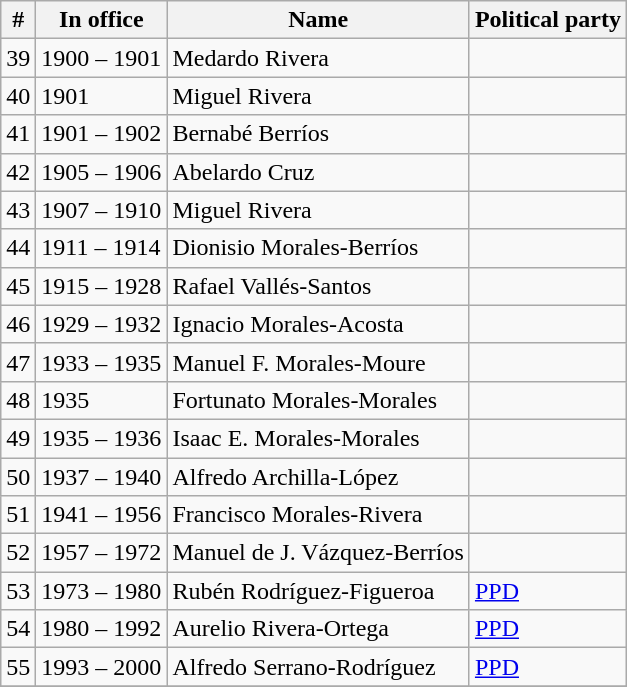<table class="sortable wikitable">
<tr>
<th>#</th>
<th>In office</th>
<th>Name</th>
<th>Political party</th>
</tr>
<tr>
<td>39</td>
<td>1900 – 1901</td>
<td>Medardo Rivera</td>
<td></td>
</tr>
<tr>
<td>40</td>
<td>1901</td>
<td>Miguel Rivera</td>
<td></td>
</tr>
<tr>
<td>41</td>
<td>1901 – 1902</td>
<td>Bernabé Berríos</td>
<td></td>
</tr>
<tr>
<td>42</td>
<td>1905 – 1906</td>
<td>Abelardo Cruz</td>
<td></td>
</tr>
<tr>
<td>43</td>
<td>1907 – 1910</td>
<td>Miguel Rivera</td>
<td></td>
</tr>
<tr>
<td>44</td>
<td>1911 – 1914</td>
<td>Dionisio Morales-Berríos</td>
<td></td>
</tr>
<tr>
<td>45</td>
<td>1915 – 1928</td>
<td>Rafael Vallés-Santos</td>
<td></td>
</tr>
<tr>
<td>46</td>
<td>1929 – 1932</td>
<td>Ignacio Morales-Acosta</td>
<td></td>
</tr>
<tr>
<td>47</td>
<td>1933 – 1935</td>
<td>Manuel F. Morales-Moure</td>
<td></td>
</tr>
<tr>
<td>48</td>
<td>1935</td>
<td>Fortunato Morales-Morales</td>
<td></td>
</tr>
<tr>
<td>49</td>
<td>1935 – 1936</td>
<td>Isaac E. Morales-Morales</td>
<td></td>
</tr>
<tr>
<td>50</td>
<td>1937 – 1940</td>
<td>Alfredo Archilla-López</td>
<td></td>
</tr>
<tr>
<td>51</td>
<td>1941 – 1956</td>
<td>Francisco Morales-Rivera</td>
<td></td>
</tr>
<tr>
<td>52</td>
<td>1957 – 1972</td>
<td>Manuel de J. Vázquez-Berríos</td>
<td></td>
</tr>
<tr>
<td>53</td>
<td>1973 – 1980</td>
<td>Rubén Rodríguez-Figueroa</td>
<td><a href='#'>PPD</a></td>
</tr>
<tr>
<td>54</td>
<td>1980 – 1992</td>
<td>Aurelio Rivera-Ortega</td>
<td><a href='#'>PPD</a></td>
</tr>
<tr>
<td>55</td>
<td>1993 – 2000</td>
<td>Alfredo Serrano-Rodríguez</td>
<td><a href='#'>PPD</a></td>
</tr>
<tr>
</tr>
</table>
